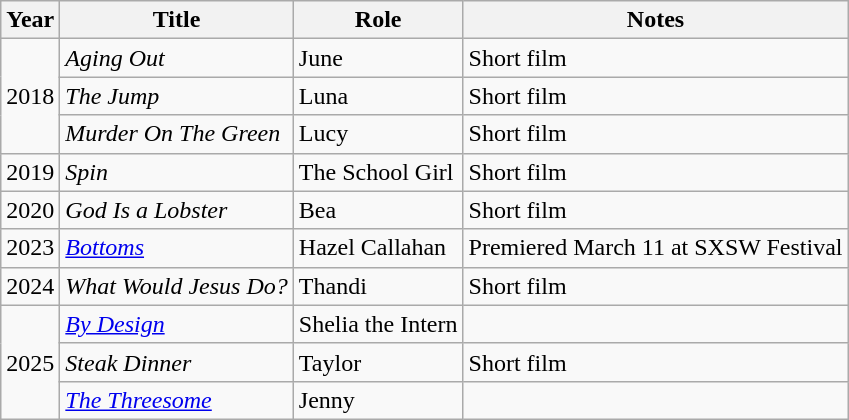<table class="wikitable sortable">
<tr>
<th>Year</th>
<th>Title</th>
<th>Role</th>
<th class="unsortable">Notes</th>
</tr>
<tr>
<td rowspan="3">2018</td>
<td><em>Aging Out</em></td>
<td>June</td>
<td>Short film</td>
</tr>
<tr>
<td><em>The Jump</em></td>
<td>Luna</td>
<td>Short film</td>
</tr>
<tr>
<td><em>Murder On The Green</em></td>
<td>Lucy</td>
<td>Short film</td>
</tr>
<tr>
<td>2019</td>
<td><em>Spin</em></td>
<td>The School Girl</td>
<td>Short film</td>
</tr>
<tr>
<td>2020</td>
<td><em>God Is a Lobster</em></td>
<td>Bea</td>
<td>Short film</td>
</tr>
<tr>
<td>2023</td>
<td><a href='#'><em>Bottoms</em></a></td>
<td>Hazel Callahan</td>
<td>Premiered March 11 at SXSW Festival</td>
</tr>
<tr>
<td>2024</td>
<td><em>What Would Jesus Do?</em></td>
<td>Thandi</td>
<td>Short film</td>
</tr>
<tr>
<td rowspan="3">2025</td>
<td><em><a href='#'>By Design</a></em></td>
<td>Shelia the Intern</td>
<td></td>
</tr>
<tr>
<td><em>Steak Dinner</em></td>
<td>Taylor</td>
<td>Short film</td>
</tr>
<tr>
<td><em><a href='#'>The Threesome</a></em></td>
<td>Jenny</td>
<td></td>
</tr>
</table>
